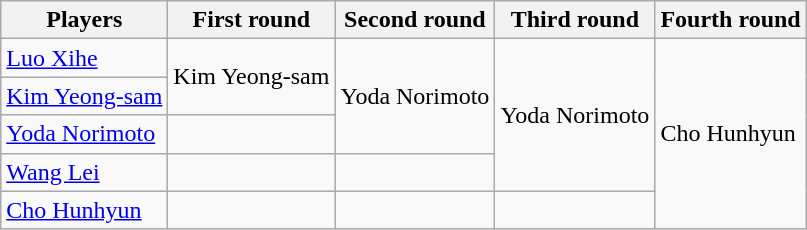<table class="wikitable">
<tr>
<th>Players</th>
<th>First round</th>
<th>Second round</th>
<th>Third round</th>
<th>Fourth round</th>
</tr>
<tr>
<td> <a href='#'>Luo Xihe</a></td>
<td rowspan="2" valign="center">Kim Yeong-sam</td>
<td rowspan="3" valign="center">Yoda Norimoto</td>
<td rowspan="4" valign="center">Yoda Norimoto</td>
<td rowspan="5" valign="center">Cho Hunhyun</td>
</tr>
<tr>
<td> <a href='#'>Kim Yeong-sam</a></td>
</tr>
<tr>
<td> <a href='#'>Yoda Norimoto</a></td>
<td></td>
</tr>
<tr>
<td> <a href='#'>Wang Lei</a></td>
<td></td>
<td></td>
</tr>
<tr>
<td> <a href='#'>Cho Hunhyun</a></td>
<td></td>
<td></td>
<td></td>
</tr>
</table>
